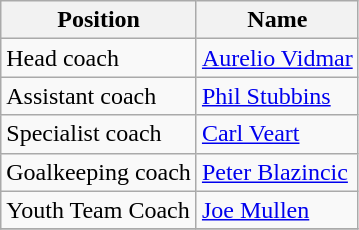<table class="wikitable">
<tr>
<th>Position</th>
<th>Name</th>
</tr>
<tr>
<td>Head coach</td>
<td> <a href='#'>Aurelio Vidmar</a></td>
</tr>
<tr>
<td>Assistant coach</td>
<td> <a href='#'>Phil Stubbins</a></td>
</tr>
<tr>
<td>Specialist coach</td>
<td> <a href='#'>Carl Veart</a></td>
</tr>
<tr>
<td>Goalkeeping coach</td>
<td> <a href='#'>Peter Blazincic</a></td>
</tr>
<tr>
<td>Youth Team Coach</td>
<td> <a href='#'>Joe Mullen</a></td>
</tr>
<tr>
</tr>
</table>
